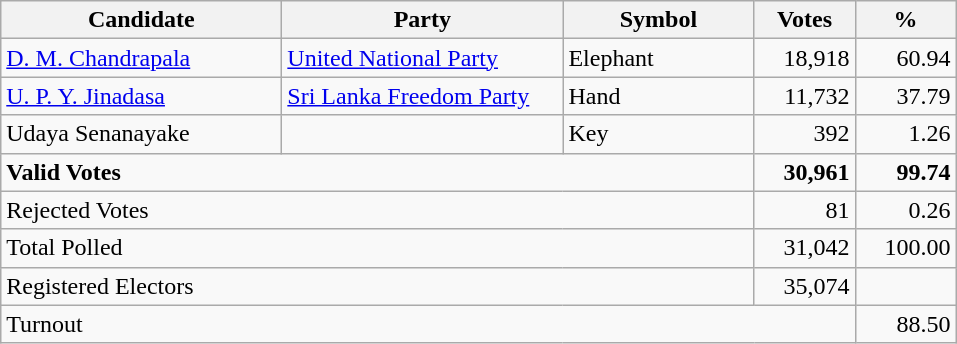<table class="wikitable" border="1" style="text-align:right;">
<tr>
<th align=left width="180">Candidate</th>
<th align=left width="180">Party</th>
<th align=left width="120">Symbol</th>
<th align=left width="60">Votes</th>
<th align=left width="60">%</th>
</tr>
<tr>
<td align=left><a href='#'>D. M. Chandrapala</a></td>
<td align=left><a href='#'>United National Party</a></td>
<td align=left>Elephant</td>
<td align=right>18,918</td>
<td align=right>60.94</td>
</tr>
<tr>
<td align=left><a href='#'>U. P. Y. Jinadasa</a></td>
<td align=left><a href='#'>Sri Lanka Freedom Party</a></td>
<td align=left>Hand</td>
<td align=right>11,732</td>
<td align=right>37.79</td>
</tr>
<tr>
<td align=left>Udaya Senanayake</td>
<td align=left></td>
<td align=left>Key</td>
<td align=right>392</td>
<td align=right>1.26</td>
</tr>
<tr>
<td align=left colspan=3><strong>Valid Votes</strong></td>
<td align=right><strong>30,961</strong></td>
<td align=right><strong>99.74</strong></td>
</tr>
<tr>
<td align=left colspan=3>Rejected Votes</td>
<td align=right>81</td>
<td align=right>0.26</td>
</tr>
<tr>
<td align=left colspan=3>Total Polled</td>
<td align=right>31,042</td>
<td align=right>100.00</td>
</tr>
<tr>
<td align=left colspan=3>Registered Electors</td>
<td align=right>35,074</td>
<td></td>
</tr>
<tr>
<td align=left colspan=4>Turnout</td>
<td align=right>88.50</td>
</tr>
</table>
